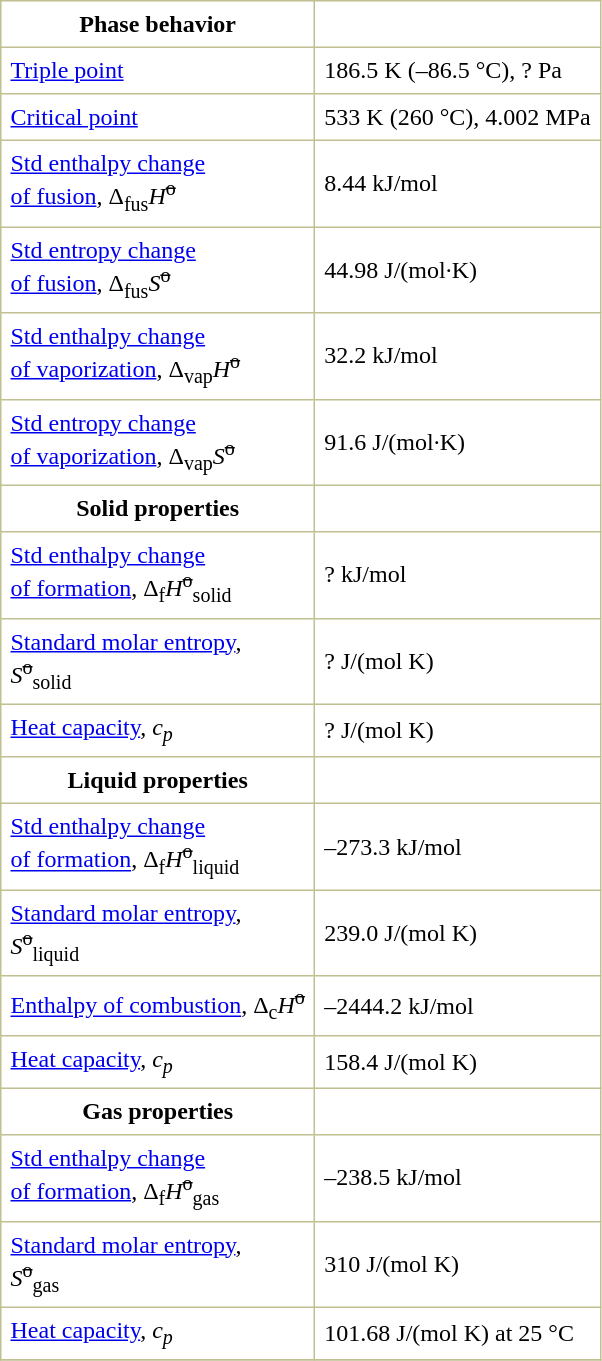<table border="1" cellspacing="0" cellpadding="6" style="margin: 0 0 0 0.5em; background: #FFFFFF; border-collapse: collapse; border-color: #C0C090;">
<tr>
<th>Phase behavior</th>
</tr>
<tr>
<td><a href='#'>Triple point</a></td>
<td>186.5	 K (–86.5 °C), ? Pa</td>
</tr>
<tr>
<td><a href='#'>Critical point</a></td>
<td>533 K (260 °C), 4.002 MPa</td>
</tr>
<tr>
<td><a href='#'>Std enthalpy change<br>of fusion</a>, Δ<sub>fus</sub><em>H</em><sup><s>o</s></sup></td>
<td>8.44 kJ/mol</td>
</tr>
<tr>
<td><a href='#'>Std entropy change<br>of fusion</a>, Δ<sub>fus</sub><em>S</em><sup><s>o</s></sup></td>
<td>44.98 J/(mol·K)</td>
</tr>
<tr>
<td><a href='#'>Std enthalpy change<br>of vaporization</a>, Δ<sub>vap</sub><em>H</em><sup><s>o</s></sup></td>
<td>32.2 kJ/mol</td>
</tr>
<tr>
<td><a href='#'>Std entropy change<br>of vaporization</a>, Δ<sub>vap</sub><em>S</em><sup><s>o</s></sup></td>
<td>91.6 J/(mol·K)</td>
</tr>
<tr>
<th>Solid properties</th>
</tr>
<tr>
<td><a href='#'>Std enthalpy change<br>of formation</a>, Δ<sub>f</sub><em>H</em><sup><s>o</s></sup><sub>solid</sub></td>
<td>? kJ/mol</td>
</tr>
<tr>
<td><a href='#'>Standard molar entropy</a>,<br><em>S</em><sup><s>o</s></sup><sub>solid</sub></td>
<td>? J/(mol K)</td>
</tr>
<tr>
<td><a href='#'>Heat capacity</a>, <em>c<sub>p</sub></em></td>
<td>? J/(mol K)</td>
</tr>
<tr>
<th>Liquid properties</th>
</tr>
<tr>
<td><a href='#'>Std enthalpy change<br>of formation</a>, Δ<sub>f</sub><em>H</em><sup><s>o</s></sup><sub>liquid</sub></td>
<td>–273.3 kJ/mol</td>
</tr>
<tr>
<td><a href='#'>Standard molar entropy</a>,<br><em>S</em><sup><s>o</s></sup><sub>liquid</sub></td>
<td>239.0 J/(mol K)</td>
</tr>
<tr>
<td><a href='#'>Enthalpy of combustion</a>, Δ<sub>c</sub><em>H</em><sup><s>o</s></sup></td>
<td>–2444.2 kJ/mol</td>
</tr>
<tr>
<td><a href='#'>Heat capacity</a>, <em>c<sub>p</sub></em></td>
<td>158.4 J/(mol K)</td>
</tr>
<tr>
<th>Gas properties</th>
</tr>
<tr>
<td><a href='#'>Std enthalpy change<br>of formation</a>, Δ<sub>f</sub><em>H</em><sup><s>o</s></sup><sub>gas</sub></td>
<td>–238.5 kJ/mol</td>
</tr>
<tr>
<td><a href='#'>Standard molar entropy</a>,<br><em>S</em><sup><s>o</s></sup><sub>gas</sub></td>
<td>310 J/(mol K)</td>
</tr>
<tr>
<td><a href='#'>Heat capacity</a>, <em>c<sub>p</sub></em></td>
<td>101.68 J/(mol K) at 25 °C</td>
</tr>
<tr>
</tr>
</table>
